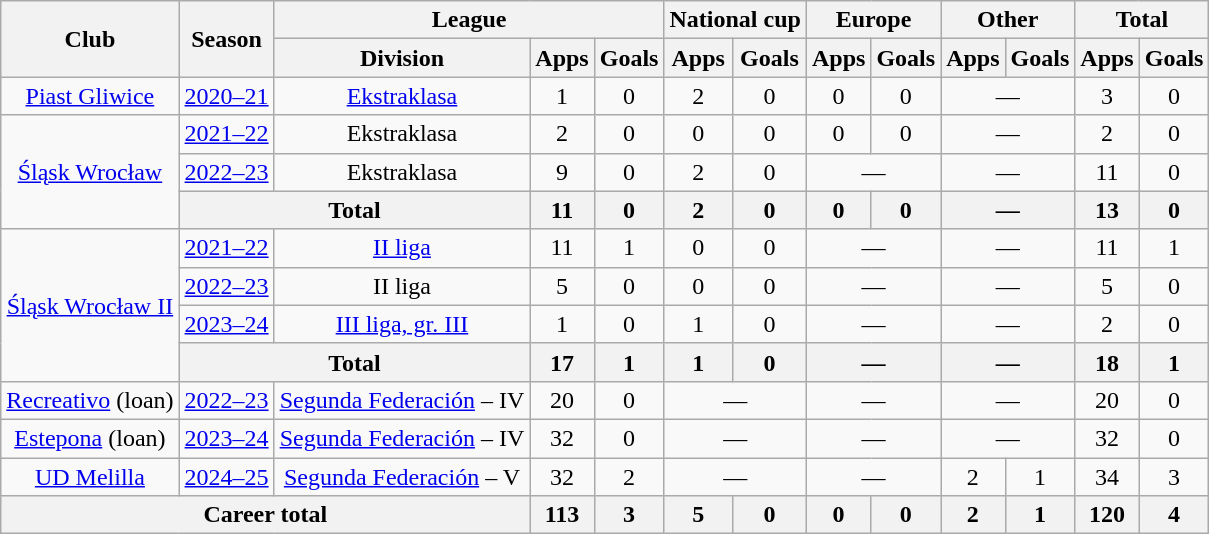<table class="wikitable" style="text-align: center;">
<tr>
<th rowspan="2">Club</th>
<th rowspan="2">Season</th>
<th colspan="3">League</th>
<th colspan="2">National cup</th>
<th colspan="2">Europe</th>
<th colspan="2">Other</th>
<th colspan="2">Total</th>
</tr>
<tr>
<th>Division</th>
<th>Apps</th>
<th>Goals</th>
<th>Apps</th>
<th>Goals</th>
<th>Apps</th>
<th>Goals</th>
<th>Apps</th>
<th>Goals</th>
<th>Apps</th>
<th>Goals</th>
</tr>
<tr>
<td><a href='#'>Piast Gliwice</a></td>
<td><a href='#'>2020–21</a></td>
<td><a href='#'>Ekstraklasa</a></td>
<td>1</td>
<td>0</td>
<td>2</td>
<td>0</td>
<td>0</td>
<td>0</td>
<td colspan="2">—</td>
<td>3</td>
<td>0</td>
</tr>
<tr>
<td rowspan="3"><a href='#'>Śląsk Wrocław</a></td>
<td><a href='#'>2021–22</a></td>
<td>Ekstraklasa</td>
<td>2</td>
<td>0</td>
<td>0</td>
<td>0</td>
<td>0</td>
<td>0</td>
<td colspan="2">—</td>
<td>2</td>
<td>0</td>
</tr>
<tr>
<td><a href='#'>2022–23</a></td>
<td>Ekstraklasa</td>
<td>9</td>
<td>0</td>
<td>2</td>
<td>0</td>
<td colspan="2">—</td>
<td colspan="2">—</td>
<td>11</td>
<td>0</td>
</tr>
<tr>
<th colspan="2">Total</th>
<th>11</th>
<th>0</th>
<th>2</th>
<th>0</th>
<th>0</th>
<th>0</th>
<th colspan="2">—</th>
<th>13</th>
<th>0</th>
</tr>
<tr>
<td rowspan="4"><a href='#'>Śląsk Wrocław II</a></td>
<td><a href='#'>2021–22</a></td>
<td><a href='#'>II liga</a></td>
<td>11</td>
<td>1</td>
<td>0</td>
<td>0</td>
<td colspan="2">—</td>
<td colspan="2">—</td>
<td>11</td>
<td>1</td>
</tr>
<tr>
<td><a href='#'>2022–23</a></td>
<td>II liga</td>
<td>5</td>
<td>0</td>
<td>0</td>
<td>0</td>
<td colspan="2">—</td>
<td colspan="2">—</td>
<td>5</td>
<td>0</td>
</tr>
<tr>
<td><a href='#'>2023–24</a></td>
<td><a href='#'>III liga, gr. III</a></td>
<td>1</td>
<td>0</td>
<td>1</td>
<td>0</td>
<td colspan="2">—</td>
<td colspan="2">—</td>
<td>2</td>
<td>0</td>
</tr>
<tr>
<th colspan="2">Total</th>
<th>17</th>
<th>1</th>
<th>1</th>
<th>0</th>
<th colspan="2">—</th>
<th colspan="2">—</th>
<th>18</th>
<th>1</th>
</tr>
<tr>
<td><a href='#'>Recreativo</a> (loan)</td>
<td><a href='#'>2022–23</a></td>
<td><a href='#'>Segunda Federación</a> – IV</td>
<td>20</td>
<td>0</td>
<td colspan="2">—</td>
<td colspan="2">—</td>
<td colspan="2">—</td>
<td>20</td>
<td>0</td>
</tr>
<tr>
<td><a href='#'>Estepona</a> (loan)</td>
<td><a href='#'>2023–24</a></td>
<td><a href='#'>Segunda Federación</a> – IV</td>
<td>32</td>
<td>0</td>
<td colspan="2">—</td>
<td colspan="2">—</td>
<td colspan="2">—</td>
<td>32</td>
<td>0</td>
</tr>
<tr>
<td><a href='#'>UD Melilla</a></td>
<td><a href='#'>2024–25</a></td>
<td><a href='#'>Segunda Federación</a> – V</td>
<td>32</td>
<td>2</td>
<td colspan="2">—</td>
<td colspan="2">—</td>
<td>2</td>
<td>1</td>
<td>34</td>
<td>3</td>
</tr>
<tr>
<th colspan="3">Career total</th>
<th>113</th>
<th>3</th>
<th>5</th>
<th>0</th>
<th>0</th>
<th>0</th>
<th>2</th>
<th>1</th>
<th>120</th>
<th>4</th>
</tr>
</table>
